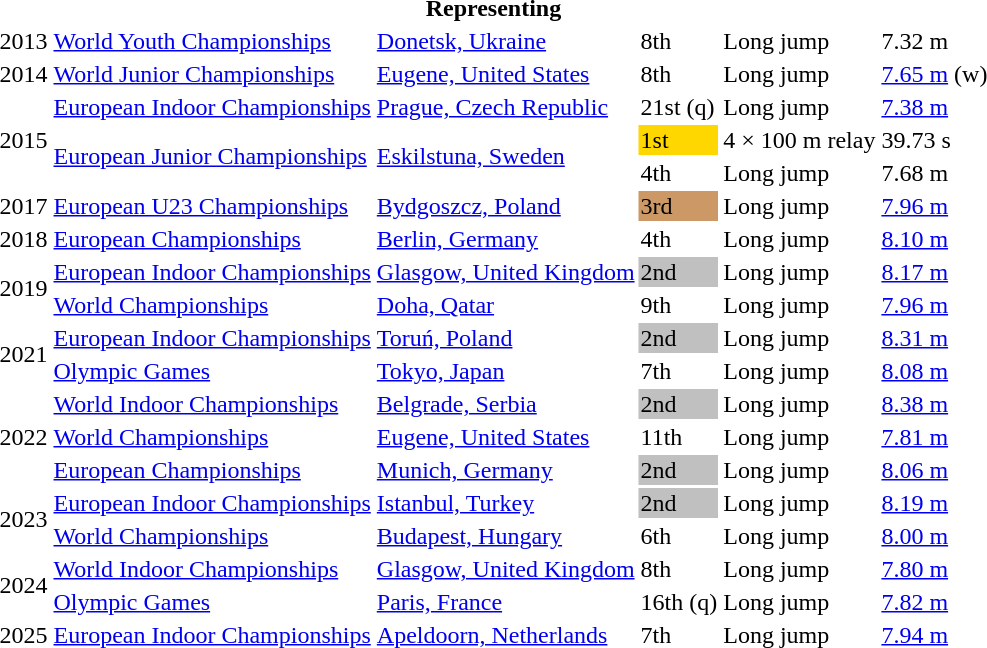<table>
<tr>
<th colspan="6">Representing </th>
</tr>
<tr>
<td>2013</td>
<td><a href='#'>World Youth Championships</a></td>
<td><a href='#'>Donetsk, Ukraine</a></td>
<td>8th</td>
<td>Long jump</td>
<td>7.32 m</td>
</tr>
<tr>
<td>2014</td>
<td><a href='#'>World Junior Championships</a></td>
<td><a href='#'>Eugene, United States</a></td>
<td>8th</td>
<td>Long jump</td>
<td><a href='#'>7.65 m</a> (w)</td>
</tr>
<tr>
<td rowspan=3>2015</td>
<td><a href='#'>European Indoor Championships</a></td>
<td><a href='#'>Prague, Czech Republic</a></td>
<td>21st (q)</td>
<td>Long jump</td>
<td><a href='#'>7.38 m</a></td>
</tr>
<tr>
<td rowspan=2><a href='#'>European Junior Championships</a></td>
<td rowspan=2><a href='#'>Eskilstuna, Sweden</a></td>
<td bgcolor=gold>1st</td>
<td>4 × 100 m relay</td>
<td>39.73 s</td>
</tr>
<tr>
<td>4th</td>
<td>Long jump</td>
<td>7.68 m</td>
</tr>
<tr>
<td>2017</td>
<td><a href='#'>European U23 Championships</a></td>
<td><a href='#'>Bydgoszcz, Poland</a></td>
<td bgcolor=cc9966>3rd</td>
<td>Long jump</td>
<td><a href='#'>7.96 m</a></td>
</tr>
<tr>
<td>2018</td>
<td><a href='#'>European Championships</a></td>
<td><a href='#'>Berlin, Germany</a></td>
<td>4th</td>
<td>Long jump</td>
<td><a href='#'>8.10 m</a></td>
</tr>
<tr>
<td rowspan=2>2019</td>
<td><a href='#'>European Indoor Championships</a></td>
<td><a href='#'>Glasgow, United Kingdom</a></td>
<td bgcolor=silver>2nd</td>
<td>Long jump</td>
<td><a href='#'>8.17 m</a></td>
</tr>
<tr>
<td><a href='#'>World Championships</a></td>
<td><a href='#'>Doha, Qatar</a></td>
<td>9th</td>
<td>Long jump</td>
<td><a href='#'>7.96 m</a></td>
</tr>
<tr>
<td rowspan=2>2021</td>
<td><a href='#'>European Indoor Championships</a></td>
<td><a href='#'>Toruń, Poland</a></td>
<td bgcolor=silver>2nd</td>
<td>Long jump</td>
<td><a href='#'>8.31 m</a></td>
</tr>
<tr>
<td><a href='#'>Olympic Games</a></td>
<td><a href='#'>Tokyo, Japan</a></td>
<td>7th</td>
<td>Long jump</td>
<td><a href='#'>8.08 m</a></td>
</tr>
<tr>
<td rowspan=3>2022</td>
<td><a href='#'>World Indoor Championships</a></td>
<td><a href='#'>Belgrade, Serbia</a></td>
<td bgcolor=silver>2nd</td>
<td>Long jump</td>
<td><a href='#'>8.38 m</a></td>
</tr>
<tr>
<td><a href='#'>World Championships</a></td>
<td><a href='#'>Eugene, United States</a></td>
<td>11th</td>
<td>Long jump</td>
<td><a href='#'>7.81 m</a></td>
</tr>
<tr>
<td><a href='#'>European Championships</a></td>
<td><a href='#'>Munich, Germany</a></td>
<td bgcolor=silver>2nd</td>
<td>Long jump</td>
<td><a href='#'>8.06 m</a></td>
</tr>
<tr>
<td rowspan=2>2023</td>
<td><a href='#'>European Indoor Championships</a></td>
<td><a href='#'>Istanbul, Turkey</a></td>
<td bgcolor=silver>2nd</td>
<td>Long jump</td>
<td><a href='#'>8.19 m</a></td>
</tr>
<tr>
<td><a href='#'>World Championships</a></td>
<td><a href='#'>Budapest, Hungary</a></td>
<td>6th</td>
<td>Long jump</td>
<td><a href='#'>8.00 m</a></td>
</tr>
<tr>
<td rowspan=2>2024</td>
<td><a href='#'>World Indoor Championships</a></td>
<td><a href='#'>Glasgow, United Kingdom</a></td>
<td>8th</td>
<td>Long jump</td>
<td><a href='#'>7.80 m</a></td>
</tr>
<tr>
<td><a href='#'>Olympic Games</a></td>
<td><a href='#'>Paris, France</a></td>
<td>16th (q)</td>
<td>Long jump</td>
<td><a href='#'>7.82 m</a></td>
</tr>
<tr>
<td>2025</td>
<td><a href='#'>European  Indoor Championships</a></td>
<td><a href='#'>Apeldoorn, Netherlands</a></td>
<td>7th</td>
<td>Long jump</td>
<td><a href='#'>7.94 m</a></td>
</tr>
</table>
